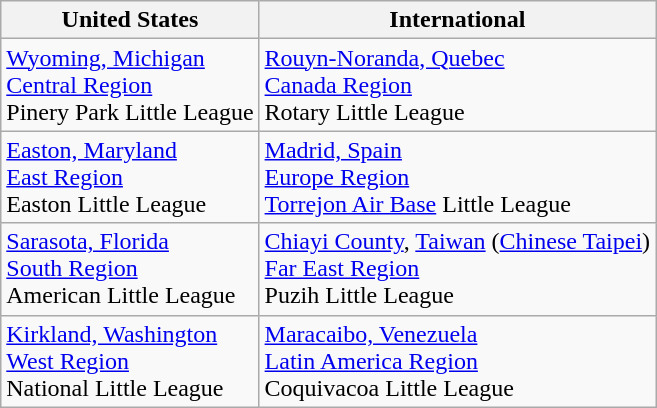<table class="wikitable">
<tr>
<th>United States</th>
<th>International</th>
</tr>
<tr>
<td> <a href='#'>Wyoming, Michigan</a><br><a href='#'>Central Region</a><br>Pinery Park Little League</td>
<td> <a href='#'>Rouyn-Noranda, Quebec</a><br> <a href='#'>Canada Region</a><br>Rotary Little League</td>
</tr>
<tr>
<td> <a href='#'>Easton, Maryland</a><br><a href='#'>East Region</a><br>Easton Little League</td>
<td> <a href='#'>Madrid, Spain</a><br><a href='#'>Europe Region</a><br><a href='#'>Torrejon Air Base</a> Little League</td>
</tr>
<tr>
<td> <a href='#'>Sarasota, Florida</a><br><a href='#'>South Region</a><br>American Little League</td>
<td> <a href='#'>Chiayi County</a>, <a href='#'>Taiwan</a> (<a href='#'>Chinese Taipei</a>)<br><a href='#'>Far East Region</a><br>Puzih Little League</td>
</tr>
<tr>
<td> <a href='#'>Kirkland, Washington</a><br><a href='#'>West Region</a><br>National Little League</td>
<td> <a href='#'>Maracaibo, Venezuela</a><br><a href='#'>Latin America Region</a><br>Coquivacoa Little League</td>
</tr>
</table>
